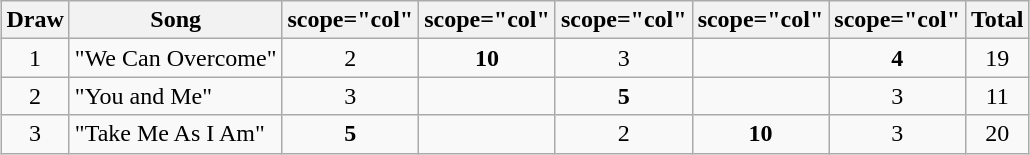<table class="wikitable collapsible" style="margin: 1em auto 1em auto; text-align:center;">
<tr>
<th>Draw</th>
<th>Song</th>
<th>scope="col" </th>
<th>scope="col" </th>
<th>scope="col" </th>
<th>scope="col" </th>
<th>scope="col" </th>
<th>Total</th>
</tr>
<tr>
<td>1</td>
<td align="left">"We Can Overcome"</td>
<td>2</td>
<td><strong>10</strong></td>
<td>3</td>
<td></td>
<td><strong>4</strong></td>
<td>19</td>
</tr>
<tr>
<td>2</td>
<td align="left">"You and Me"</td>
<td>3</td>
<td></td>
<td><strong>5</strong></td>
<td></td>
<td>3</td>
<td>11</td>
</tr>
<tr>
<td>3</td>
<td align="left">"Take Me As I Am"</td>
<td><strong>5</strong></td>
<td></td>
<td>2</td>
<td><strong>10</strong></td>
<td>3</td>
<td>20</td>
</tr>
</table>
